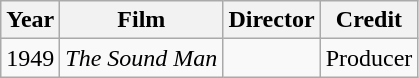<table class="wikitable">
<tr>
<th>Year</th>
<th>Film</th>
<th>Director</th>
<th>Credit</th>
</tr>
<tr>
<td>1949</td>
<td><em>The Sound Man</em></td>
<td></td>
<td>Producer</td>
</tr>
</table>
